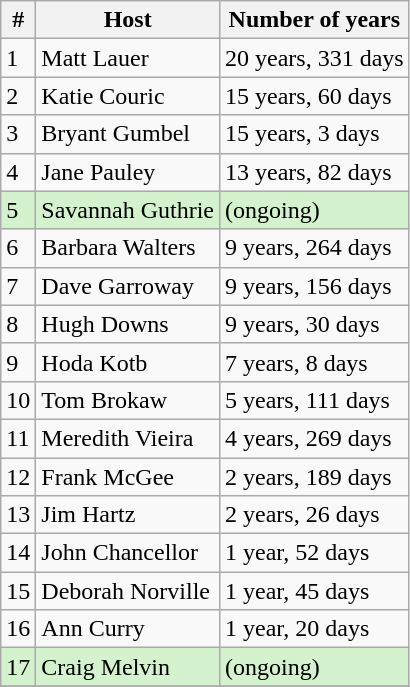<table class="wikitable">
<tr>
<th>#</th>
<th>Host</th>
<th>Number of years</th>
</tr>
<tr>
<td>1</td>
<td>Matt Lauer</td>
<td>20 years, 331 days</td>
</tr>
<tr>
<td>2</td>
<td>Katie Couric</td>
<td>15 years, 60 days</td>
</tr>
<tr>
<td>3</td>
<td>Bryant Gumbel</td>
<td>15 years, 3 days</td>
</tr>
<tr>
<td>4</td>
<td>Jane Pauley</td>
<td>13 years, 82 days</td>
</tr>
<tr style="background:#D4F2CE;">
<td>5</td>
<td>Savannah Guthrie</td>
<td> (ongoing)</td>
</tr>
<tr>
<td>6</td>
<td>Barbara Walters</td>
<td>9 years, 264 days</td>
</tr>
<tr>
<td>7</td>
<td>Dave Garroway</td>
<td>9 years, 156 days</td>
</tr>
<tr>
<td>8</td>
<td>Hugh Downs</td>
<td>9 years, 30 days</td>
</tr>
<tr>
<td>9</td>
<td>Hoda Kotb</td>
<td>7 years, 8 days</td>
</tr>
<tr>
<td>10</td>
<td>Tom Brokaw</td>
<td>5 years, 111 days</td>
</tr>
<tr>
<td>11</td>
<td>Meredith Vieira</td>
<td>4 years, 269 days</td>
</tr>
<tr>
<td>12</td>
<td>Frank McGee</td>
<td>2 years, 189 days</td>
</tr>
<tr>
<td>13</td>
<td>Jim Hartz</td>
<td>2 years, 26 days</td>
</tr>
<tr>
<td>14</td>
<td>John Chancellor</td>
<td>1 year, 52 days</td>
</tr>
<tr>
<td>15</td>
<td>Deborah Norville</td>
<td>1 year, 45 days</td>
</tr>
<tr>
<td>16</td>
<td>Ann Curry</td>
<td>1 year, 20 days</td>
</tr>
<tr style="background:#D4F2CE;">
<td>17</td>
<td>Craig Melvin</td>
<td> (ongoing)</td>
</tr>
<tr>
</tr>
</table>
